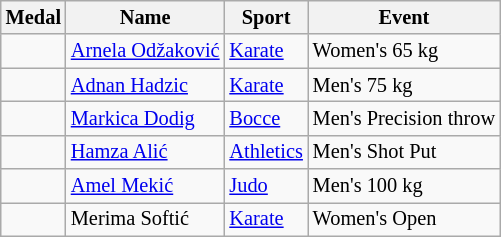<table class="wikitable" style="font-size:85%">
<tr>
<th>Medal</th>
<th>Name</th>
<th>Sport</th>
<th>Event</th>
</tr>
<tr>
<td></td>
<td><a href='#'>Arnela Odžaković</a></td>
<td><a href='#'>Karate</a></td>
<td>Women's 65 kg</td>
</tr>
<tr>
<td></td>
<td><a href='#'>Adnan Hadzic</a></td>
<td><a href='#'>Karate</a></td>
<td>Men's 75 kg</td>
</tr>
<tr>
<td></td>
<td><a href='#'>Markica Dodig</a></td>
<td><a href='#'>Bocce</a></td>
<td>Men's Precision throw</td>
</tr>
<tr>
<td></td>
<td><a href='#'>Hamza Alić</a></td>
<td><a href='#'>Athletics</a></td>
<td>Men's Shot Put</td>
</tr>
<tr>
<td></td>
<td><a href='#'>Amel Mekić</a></td>
<td><a href='#'>Judo</a></td>
<td>Men's 100 kg</td>
</tr>
<tr>
<td></td>
<td>Merima Softić</td>
<td><a href='#'>Karate</a></td>
<td>Women's Open</td>
</tr>
</table>
